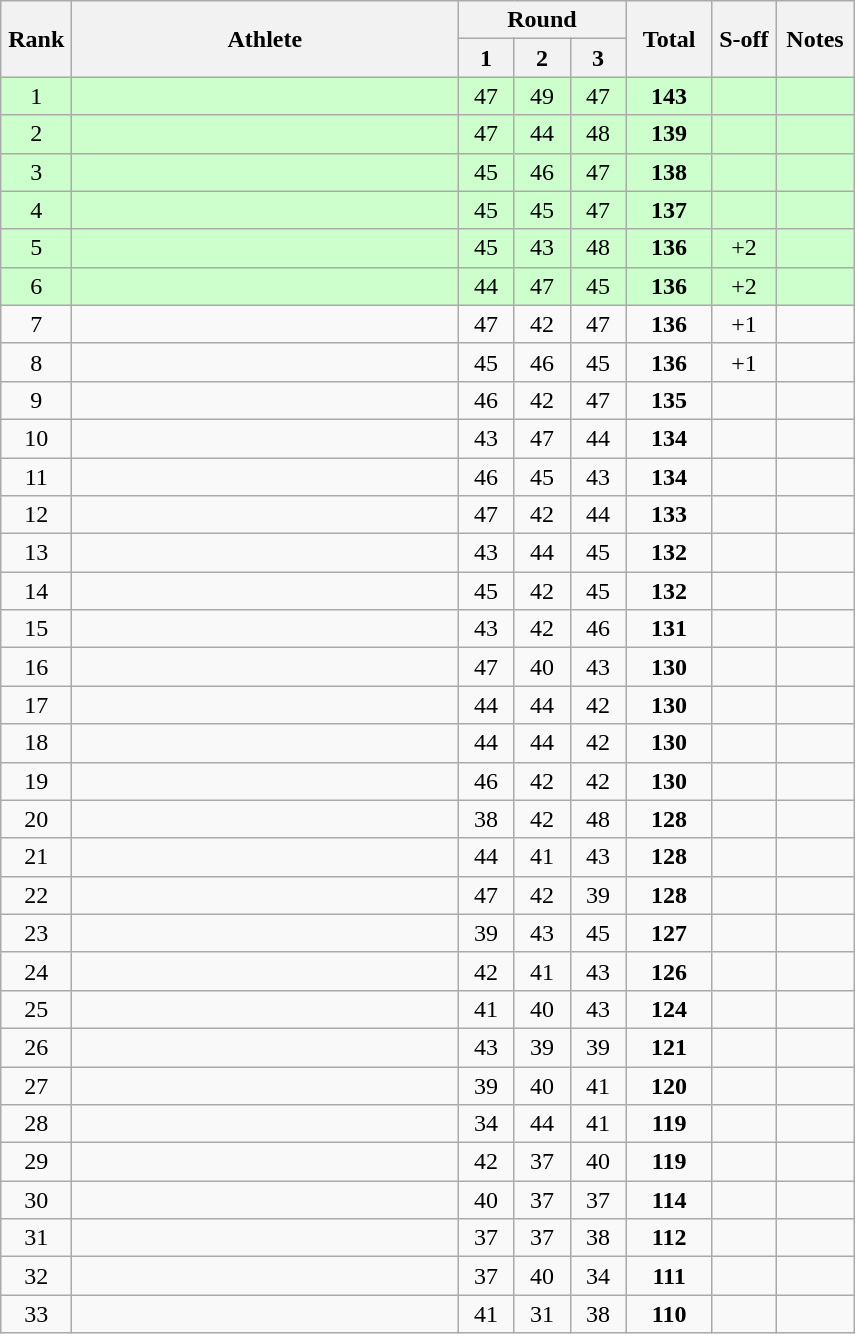<table class="wikitable" style="text-align:center">
<tr>
<th rowspan=2 width=40>Rank</th>
<th rowspan=2 width=250>Athlete</th>
<th colspan=3>Round</th>
<th rowspan=2 width=50>Total</th>
<th rowspan=2 width=35>S-off</th>
<th rowspan=2 width=45>Notes</th>
</tr>
<tr>
<th width=30>1</th>
<th width=30>2</th>
<th width=30>3</th>
</tr>
<tr bgcolor=ccffcc>
<td>1</td>
<td align=left></td>
<td>47</td>
<td>49</td>
<td>47</td>
<td><strong>143</strong></td>
<td></td>
<td></td>
</tr>
<tr bgcolor=ccffcc>
<td>2</td>
<td align=left></td>
<td>47</td>
<td>44</td>
<td>48</td>
<td><strong>139</strong></td>
<td></td>
<td></td>
</tr>
<tr bgcolor=ccffcc>
<td>3</td>
<td align=left></td>
<td>45</td>
<td>46</td>
<td>47</td>
<td><strong>138</strong></td>
<td></td>
<td></td>
</tr>
<tr bgcolor=ccffcc>
<td>4</td>
<td align=left></td>
<td>45</td>
<td>45</td>
<td>47</td>
<td><strong>137</strong></td>
<td></td>
<td></td>
</tr>
<tr bgcolor=ccffcc>
<td>5</td>
<td align=left></td>
<td>45</td>
<td>43</td>
<td>48</td>
<td><strong>136</strong></td>
<td>+2</td>
<td></td>
</tr>
<tr bgcolor=ccffcc>
<td>6</td>
<td align=left></td>
<td>44</td>
<td>47</td>
<td>45</td>
<td><strong>136</strong></td>
<td>+2</td>
<td></td>
</tr>
<tr>
<td>7</td>
<td align=left></td>
<td>47</td>
<td>42</td>
<td>47</td>
<td><strong>136</strong></td>
<td>+1</td>
<td></td>
</tr>
<tr>
<td>8</td>
<td align=left></td>
<td>45</td>
<td>46</td>
<td>45</td>
<td><strong>136</strong></td>
<td>+1</td>
<td></td>
</tr>
<tr>
<td>9</td>
<td align=left></td>
<td>46</td>
<td>42</td>
<td>47</td>
<td><strong>135</strong></td>
<td></td>
<td></td>
</tr>
<tr>
<td>10</td>
<td align=left></td>
<td>43</td>
<td>47</td>
<td>44</td>
<td><strong>134</strong></td>
<td></td>
<td></td>
</tr>
<tr>
<td>11</td>
<td align=left></td>
<td>46</td>
<td>45</td>
<td>43</td>
<td><strong>134</strong></td>
<td></td>
<td></td>
</tr>
<tr>
<td>12</td>
<td align=left></td>
<td>47</td>
<td>42</td>
<td>44</td>
<td><strong>133</strong></td>
<td></td>
<td></td>
</tr>
<tr>
<td>13</td>
<td align=left></td>
<td>43</td>
<td>44</td>
<td>45</td>
<td><strong>132</strong></td>
<td></td>
<td></td>
</tr>
<tr>
<td>14</td>
<td align=left></td>
<td>45</td>
<td>42</td>
<td>45</td>
<td><strong>132</strong></td>
<td></td>
<td></td>
</tr>
<tr>
<td>15</td>
<td align=left></td>
<td>43</td>
<td>42</td>
<td>46</td>
<td><strong>131</strong></td>
<td></td>
<td></td>
</tr>
<tr>
<td>16</td>
<td align=left></td>
<td>47</td>
<td>40</td>
<td>43</td>
<td><strong>130</strong></td>
<td></td>
<td></td>
</tr>
<tr>
<td>17</td>
<td align=left></td>
<td>44</td>
<td>44</td>
<td>42</td>
<td><strong>130</strong></td>
<td></td>
<td></td>
</tr>
<tr>
<td>18</td>
<td align=left></td>
<td>44</td>
<td>44</td>
<td>42</td>
<td><strong>130</strong></td>
<td></td>
<td></td>
</tr>
<tr>
<td>19</td>
<td align=left></td>
<td>46</td>
<td>42</td>
<td>42</td>
<td><strong>130</strong></td>
<td></td>
<td></td>
</tr>
<tr>
<td>20</td>
<td align=left></td>
<td>38</td>
<td>42</td>
<td>48</td>
<td><strong>128</strong></td>
<td></td>
<td></td>
</tr>
<tr>
<td>21</td>
<td align=left></td>
<td>44</td>
<td>41</td>
<td>43</td>
<td><strong>128</strong></td>
<td></td>
<td></td>
</tr>
<tr>
<td>22</td>
<td align=left></td>
<td>47</td>
<td>42</td>
<td>39</td>
<td><strong>128</strong></td>
<td></td>
<td></td>
</tr>
<tr>
<td>23</td>
<td align=left></td>
<td>39</td>
<td>43</td>
<td>45</td>
<td><strong>127</strong></td>
<td></td>
<td></td>
</tr>
<tr>
<td>24</td>
<td align=left></td>
<td>42</td>
<td>41</td>
<td>43</td>
<td><strong>126</strong></td>
<td></td>
<td></td>
</tr>
<tr>
<td>25</td>
<td align=left></td>
<td>41</td>
<td>40</td>
<td>43</td>
<td><strong>124</strong></td>
<td></td>
<td></td>
</tr>
<tr>
<td>26</td>
<td align=left></td>
<td>43</td>
<td>39</td>
<td>39</td>
<td><strong>121</strong></td>
<td></td>
<td></td>
</tr>
<tr>
<td>27</td>
<td align=left></td>
<td>39</td>
<td>40</td>
<td>41</td>
<td><strong>120</strong></td>
<td></td>
<td></td>
</tr>
<tr>
<td>28</td>
<td align=left></td>
<td>34</td>
<td>44</td>
<td>41</td>
<td><strong>119</strong></td>
<td></td>
<td></td>
</tr>
<tr>
<td>29</td>
<td align=left></td>
<td>42</td>
<td>37</td>
<td>40</td>
<td><strong>119</strong></td>
<td></td>
<td></td>
</tr>
<tr>
<td>30</td>
<td align=left></td>
<td>40</td>
<td>37</td>
<td>37</td>
<td><strong>114</strong></td>
<td></td>
<td></td>
</tr>
<tr>
<td>31</td>
<td align=left></td>
<td>37</td>
<td>37</td>
<td>38</td>
<td><strong>112</strong></td>
<td></td>
<td></td>
</tr>
<tr>
<td>32</td>
<td align=left></td>
<td>37</td>
<td>40</td>
<td>34</td>
<td><strong>111</strong></td>
<td></td>
<td></td>
</tr>
<tr>
<td>33</td>
<td align=left></td>
<td>41</td>
<td>31</td>
<td>38</td>
<td><strong>110</strong></td>
<td></td>
<td></td>
</tr>
</table>
